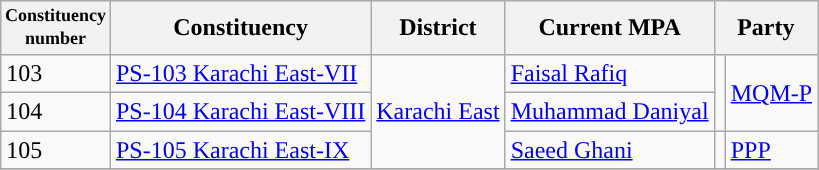<table class="wikitable">
<tr>
<th width="50px" style="font-size:75%">Constituency number</th>
<th>Constituency</th>
<th>District</th>
<th>Current MPA</th>
<th colspan="2">Party</th>
</tr>
<tr>
<td>103</td>
<td><a href='#'>PS-103 Karachi East-VII</a></td>
<td rowspan="3"><a href='#'>Karachi East</a></td>
<td><a href='#'>Faisal Rafiq</a></td>
<td rowspan="2"></td>
<td rowspan="2"><a href='#'>MQM-P</a></td>
</tr>
<tr>
<td>104</td>
<td><a href='#'>PS-104 Karachi East-VIII</a></td>
<td><a href='#'>Muhammad Daniyal</a></td>
</tr>
<tr>
<td>105</td>
<td><a href='#'>PS-105 Karachi East-IX</a></td>
<td><a href='#'>Saeed Ghani</a></td>
<td></td>
<td><a href='#'>PPP</a></td>
</tr>
<tr>
</tr>
</table>
